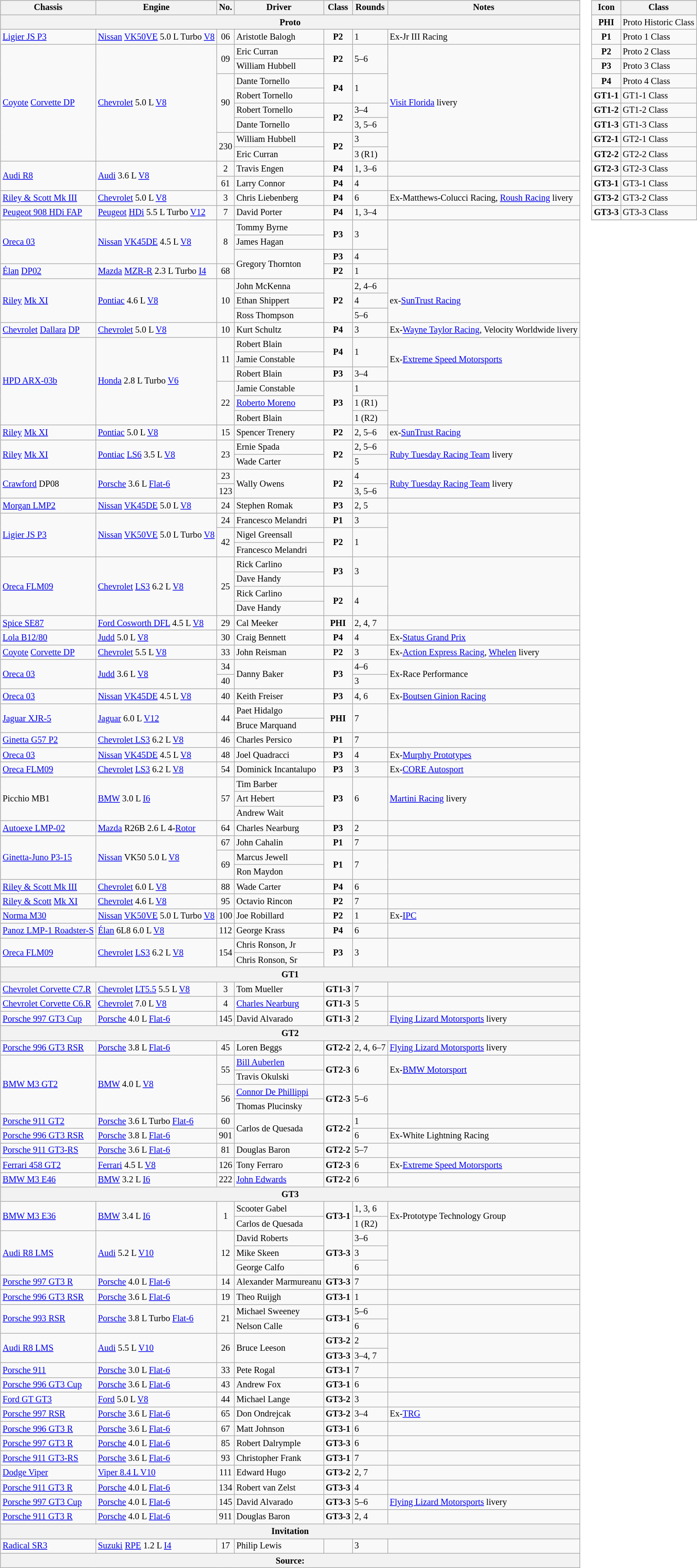<table>
<tr>
<td><br><table class="wikitable" style="font-size: 85%;">
<tr>
<th>Chassis</th>
<th>Engine</th>
<th>No.</th>
<th>Driver</th>
<th>Class</th>
<th>Rounds</th>
<th>Notes</th>
</tr>
<tr>
<th colspan=7>Proto</th>
</tr>
<tr>
<td><a href='#'>Ligier JS P3</a></td>
<td><a href='#'>Nissan</a> <a href='#'>VK50VE</a> 5.0 L Turbo <a href='#'>V8</a></td>
<td align=center>06</td>
<td> Aristotle Balogh</td>
<td align=center><strong><span>P2</span></strong></td>
<td>1</td>
<td>Ex-Jr III Racing</td>
</tr>
<tr>
<td rowspan=8><a href='#'>Coyote</a> <a href='#'>Corvette DP</a></td>
<td rowspan=8><a href='#'>Chevrolet</a> 5.0 L <a href='#'>V8</a></td>
<td rowspan=2 align=center>09</td>
<td> Eric Curran</td>
<td rowspan=2 align=center><strong><span>P2</span></strong></td>
<td rowspan=2>5–6</td>
<td rowspan=8><a href='#'>Visit Florida</a> livery</td>
</tr>
<tr>
<td> William Hubbell</td>
</tr>
<tr>
<td rowspan=4 align=center>90</td>
<td> Dante Tornello</td>
<td rowspan=2 align=center><strong><span>P4</span></strong></td>
<td rowspan=2>1</td>
</tr>
<tr>
<td> Robert Tornello</td>
</tr>
<tr>
<td> Robert Tornello</td>
<td rowspan=2 align=center><strong><span>P2</span></strong></td>
<td>3–4</td>
</tr>
<tr>
<td> Dante Tornello</td>
<td>3, 5–6</td>
</tr>
<tr>
<td rowspan=2 align=center>230</td>
<td> William Hubbell</td>
<td rowspan=2 align=center><strong><span>P2</span></strong></td>
<td>3</td>
</tr>
<tr>
<td> Eric Curran</td>
<td>3 (R1)</td>
</tr>
<tr>
<td rowspan=2><a href='#'>Audi R8</a></td>
<td rowspan=2><a href='#'>Audi</a> 3.6 L <a href='#'>V8</a></td>
<td align=center>2</td>
<td> Travis Engen</td>
<td align=center><strong><span>P4</span></strong></td>
<td>1, 3–6</td>
<td></td>
</tr>
<tr>
<td align=center>61</td>
<td> Larry Connor</td>
<td align=center><strong><span>P4</span></strong></td>
<td>4</td>
<td></td>
</tr>
<tr>
<td><a href='#'>Riley & Scott Mk III</a></td>
<td><a href='#'>Chevrolet</a> 5.0 L <a href='#'>V8</a></td>
<td align=center>3</td>
<td> Chris Liebenberg</td>
<td align=center><strong><span>P4</span></strong></td>
<td>6</td>
<td>Ex-Matthews-Colucci Racing, <a href='#'>Roush Racing</a> livery</td>
</tr>
<tr>
<td><a href='#'>Peugeot 908 HDi FAP</a></td>
<td><a href='#'>Peugeot</a> <a href='#'>HDi</a> 5.5 L Turbo <a href='#'>V12</a></td>
<td align=center>7</td>
<td> David Porter</td>
<td align=center><strong><span>P4</span></strong></td>
<td>1, 3–4</td>
<td></td>
</tr>
<tr>
<td rowspan=3><a href='#'>Oreca 03</a></td>
<td rowspan=3><a href='#'>Nissan</a> <a href='#'>VK45DE</a> 4.5 L <a href='#'>V8</a></td>
<td rowspan=3 align=center>8</td>
<td> Tommy Byrne</td>
<td rowspan=2 align=center><strong><span>P3</span></strong></td>
<td rowspan=2>3</td>
<td rowspan=3></td>
</tr>
<tr>
<td> James Hagan</td>
</tr>
<tr>
<td rowspan=2> Gregory Thornton</td>
<td align=center><strong><span>P3</span></strong></td>
<td>4</td>
</tr>
<tr>
<td><a href='#'>Élan</a> <a href='#'>DP02</a></td>
<td><a href='#'>Mazda</a> <a href='#'>MZR-R</a> 2.3 L Turbo <a href='#'>I4</a></td>
<td align=center>68</td>
<td align=center><strong><span>P2</span></strong></td>
<td>1</td>
<td></td>
</tr>
<tr>
<td rowspan=3><a href='#'>Riley</a> <a href='#'>Mk XI</a></td>
<td rowspan=3><a href='#'>Pontiac</a> 4.6 L <a href='#'>V8</a></td>
<td rowspan=3 align=center>10</td>
<td> John McKenna</td>
<td rowspan=3 align=center><strong><span>P2</span></strong></td>
<td>2, 4–6</td>
<td rowspan=3>ex-<a href='#'>SunTrust Racing</a></td>
</tr>
<tr>
<td> Ethan Shippert</td>
<td>4</td>
</tr>
<tr>
<td> Ross Thompson</td>
<td>5–6</td>
</tr>
<tr>
<td><a href='#'>Chevrolet</a> <a href='#'>Dallara</a> <a href='#'>DP</a></td>
<td><a href='#'>Chevrolet</a> 5.0 L <a href='#'>V8</a></td>
<td align=center>10</td>
<td> Kurt Schultz</td>
<td align=center><strong><span>P4</span></strong></td>
<td>3</td>
<td>Ex-<a href='#'>Wayne Taylor Racing</a>, Velocity Worldwide livery</td>
</tr>
<tr>
<td rowspan=6><a href='#'>HPD ARX-03b</a></td>
<td rowspan=6><a href='#'>Honda</a> 2.8 L Turbo <a href='#'>V6</a></td>
<td rowspan=3 align=center>11</td>
<td> Robert Blain</td>
<td rowspan=2 align=center><strong><span>P4</span></strong></td>
<td rowspan=2>1</td>
<td rowspan=3>Ex-<a href='#'>Extreme Speed Motorsports</a></td>
</tr>
<tr>
<td> Jamie Constable</td>
</tr>
<tr>
<td> Robert Blain</td>
<td align=center><strong><span>P3</span></strong></td>
<td>3–4</td>
</tr>
<tr>
<td rowspan=3 align=center>22</td>
<td> Jamie Constable</td>
<td rowspan=3 align=center><strong><span>P3</span></strong></td>
<td>1</td>
<td rowspan=3></td>
</tr>
<tr>
<td> <a href='#'>Roberto Moreno</a></td>
<td>1 (R1)</td>
</tr>
<tr>
<td> Robert Blain</td>
<td>1 (R2)</td>
</tr>
<tr>
<td><a href='#'>Riley</a> <a href='#'>Mk XI</a></td>
<td><a href='#'>Pontiac</a> 5.0 L <a href='#'>V8</a></td>
<td align=center>15</td>
<td> Spencer Trenery</td>
<td align=center><strong><span>P2</span></strong></td>
<td>2, 5–6</td>
<td>ex-<a href='#'>SunTrust Racing</a></td>
</tr>
<tr>
<td rowspan=2><a href='#'>Riley</a> <a href='#'>Mk XI</a></td>
<td rowspan=2><a href='#'>Pontiac</a> <a href='#'>LS6</a> 3.5 L <a href='#'>V8</a></td>
<td rowspan=2 align=center>23</td>
<td> Ernie Spada</td>
<td rowspan=2 align=center><strong><span>P2</span></strong></td>
<td>2, 5–6</td>
<td rowspan=2><a href='#'>Ruby Tuesday Racing Team</a> livery</td>
</tr>
<tr>
<td> Wade Carter</td>
<td>5</td>
</tr>
<tr>
<td rowspan=2><a href='#'>Crawford</a> DP08</td>
<td rowspan=2><a href='#'>Porsche</a> 3.6 L <a href='#'>Flat-6</a></td>
<td align=center>23</td>
<td rowspan=2> Wally Owens</td>
<td rowspan=2 align=center><strong><span>P2</span></strong></td>
<td>4</td>
<td rowspan=2><a href='#'>Ruby Tuesday Racing Team</a> livery</td>
</tr>
<tr>
<td align=center>123</td>
<td>3, 5–6</td>
</tr>
<tr>
<td><a href='#'>Morgan LMP2</a></td>
<td><a href='#'>Nissan</a> <a href='#'>VK45DE</a> 5.0 L <a href='#'>V8</a></td>
<td align=center>24</td>
<td> Stephen Romak</td>
<td align=center><strong><span>P3</span></strong></td>
<td>2, 5</td>
<td></td>
</tr>
<tr>
<td rowspan=3><a href='#'>Ligier JS P3</a></td>
<td rowspan=3><a href='#'>Nissan</a> <a href='#'>VK50VE</a> 5.0 L Turbo <a href='#'>V8</a></td>
<td align=center>24</td>
<td> Francesco Melandri</td>
<td align=center><strong><span>P1</span></strong></td>
<td>3</td>
<td rowspan=3></td>
</tr>
<tr>
<td rowspan=2 align=center>42</td>
<td> Nigel Greensall</td>
<td rowspan=2 align=center><strong><span>P2</span></strong></td>
<td rowspan=2>1</td>
</tr>
<tr>
<td> Francesco Melandri</td>
</tr>
<tr>
<td rowspan=4><a href='#'>Oreca FLM09</a></td>
<td rowspan=4><a href='#'>Chevrolet</a> <a href='#'>LS3</a> 6.2 L <a href='#'>V8</a></td>
<td rowspan=4 align=center>25</td>
<td> Rick Carlino</td>
<td rowspan=2 align=center><strong><span>P3</span></strong></td>
<td rowspan=2>3</td>
</tr>
<tr>
<td> Dave Handy</td>
</tr>
<tr>
<td> Rick Carlino</td>
<td rowspan=2 align=center><strong><span>P2</span></strong></td>
<td rowspan=2>4</td>
</tr>
<tr>
<td> Dave Handy</td>
</tr>
<tr>
<td><a href='#'>Spice SE87</a></td>
<td><a href='#'>Ford Cosworth DFL</a> 4.5 L <a href='#'>V8</a></td>
<td align=center>29</td>
<td> Cal Meeker</td>
<td align=center><strong><span>PHI</span></strong></td>
<td>2, 4, 7</td>
<td></td>
</tr>
<tr>
<td><a href='#'>Lola B12/80</a></td>
<td><a href='#'>Judd</a> 5.0 L <a href='#'>V8</a></td>
<td align=center>30</td>
<td> Craig Bennett</td>
<td align=center><strong><span>P4</span></strong></td>
<td>4</td>
<td>Ex-<a href='#'>Status Grand Prix</a></td>
</tr>
<tr>
<td><a href='#'>Coyote</a> <a href='#'>Corvette DP</a></td>
<td><a href='#'>Chevrolet</a> 5.5 L <a href='#'>V8</a></td>
<td align=center>33</td>
<td> John Reisman</td>
<td align=center><strong><span>P2</span></strong></td>
<td>3</td>
<td>Ex-<a href='#'>Action Express Racing</a>, <a href='#'>Whelen</a> livery</td>
</tr>
<tr>
<td rowspan=2><a href='#'>Oreca 03</a></td>
<td rowspan=2><a href='#'>Judd</a> 3.6 L <a href='#'>V8</a></td>
<td align=center>34</td>
<td rowspan=2> Danny Baker</td>
<td rowspan=2 align=center><strong><span>P3</span></strong></td>
<td>4–6</td>
<td rowspan=2>Ex-Race Performance</td>
</tr>
<tr>
<td align=center>40</td>
<td>3</td>
</tr>
<tr>
<td><a href='#'>Oreca 03</a></td>
<td><a href='#'>Nissan</a> <a href='#'>VK45DE</a> 4.5 L <a href='#'>V8</a></td>
<td align=center>40</td>
<td> Keith Freiser</td>
<td align=center><strong><span>P3</span></strong></td>
<td>4, 6</td>
<td>Ex-<a href='#'>Boutsen Ginion Racing</a></td>
</tr>
<tr>
<td rowspan=2><a href='#'>Jaguar XJR-5</a></td>
<td rowspan=2><a href='#'>Jaguar</a> 6.0 L <a href='#'>V12</a></td>
<td rowspan=2 align=center>44</td>
<td> Paet Hidalgo</td>
<td rowspan=2 align=center><strong><span>PHI</span></strong></td>
<td rowspan=2>7</td>
<td rowspan=2></td>
</tr>
<tr>
<td> Bruce Marquand</td>
</tr>
<tr>
<td><a href='#'>Ginetta G57 P2</a></td>
<td><a href='#'>Chevrolet LS3</a> 6.2 L <a href='#'>V8</a></td>
<td align=center>46</td>
<td> Charles Persico</td>
<td align=center><strong><span>P1</span></strong></td>
<td>7</td>
<td></td>
</tr>
<tr>
<td><a href='#'>Oreca 03</a></td>
<td><a href='#'>Nissan</a> <a href='#'>VK45DE</a> 4.5 L <a href='#'>V8</a></td>
<td align=center>48</td>
<td> Joel Quadracci</td>
<td align=center><strong><span>P3</span></strong></td>
<td>4</td>
<td>Ex-<a href='#'>Murphy Prototypes</a></td>
</tr>
<tr>
<td><a href='#'>Oreca FLM09</a></td>
<td><a href='#'>Chevrolet</a> <a href='#'>LS3</a> 6.2 L <a href='#'>V8</a></td>
<td align=center>54</td>
<td> Dominick Incantalupo</td>
<td align=center><strong><span>P3</span></strong></td>
<td>3</td>
<td>Ex-<a href='#'>CORE Autosport</a></td>
</tr>
<tr>
<td rowspan=3>Picchio MB1</td>
<td rowspan=3><a href='#'>BMW</a> 3.0 L <a href='#'>I6</a></td>
<td rowspan=3 align=center>57</td>
<td> Tim Barber</td>
<td rowspan=3 align=center><strong><span>P3</span></strong></td>
<td rowspan=3>6</td>
<td rowspan=3><a href='#'>Martini Racing</a> livery</td>
</tr>
<tr>
<td> Art Hebert</td>
</tr>
<tr>
<td> Andrew Wait</td>
</tr>
<tr>
<td><a href='#'>Autoexe LMP-02</a></td>
<td><a href='#'>Mazda</a> R26B 2.6 L 4-<a href='#'>Rotor</a></td>
<td align=center>64</td>
<td> Charles Nearburg</td>
<td align=center><strong><span>P3</span></strong></td>
<td>2</td>
<td></td>
</tr>
<tr>
<td rowspan=3><a href='#'>Ginetta-Juno P3-15</a></td>
<td rowspan=3><a href='#'>Nissan</a> VK50 5.0 L <a href='#'>V8</a></td>
<td align=center>67</td>
<td> John Cahalin</td>
<td align=center><strong><span>P1</span></strong></td>
<td>7</td>
<td></td>
</tr>
<tr>
<td rowspan=2 align=center>69</td>
<td> Marcus Jewell</td>
<td rowspan=2 align=center><strong><span>P1</span></strong></td>
<td rowspan=2>7</td>
<td rowspan=2></td>
</tr>
<tr>
<td> Ron Maydon</td>
</tr>
<tr>
<td><a href='#'>Riley & Scott Mk III</a></td>
<td><a href='#'>Chevrolet</a> 6.0 L <a href='#'>V8</a></td>
<td align=center>88</td>
<td> Wade Carter</td>
<td align=center><strong><span>P4</span></strong></td>
<td>6</td>
<td></td>
</tr>
<tr>
<td><a href='#'>Riley & Scott</a> <a href='#'>Mk XI</a></td>
<td><a href='#'>Chevrolet</a> 4.6 L <a href='#'>V8</a></td>
<td align=center>95</td>
<td> Octavio Rincon</td>
<td align=center><strong><span>P2</span></strong></td>
<td>7</td>
<td></td>
</tr>
<tr>
<td><a href='#'>Norma M30</a></td>
<td><a href='#'>Nissan</a> <a href='#'>VK50VE</a> 5.0 L Turbo <a href='#'>V8</a></td>
<td align=center>100</td>
<td> Joe Robillard</td>
<td align=center><strong><span>P2</span></strong></td>
<td>1</td>
<td>Ex-<a href='#'>IPC</a></td>
</tr>
<tr>
<td><a href='#'>Panoz LMP-1 Roadster-S</a></td>
<td><a href='#'>Élan</a> 6L8 6.0 L <a href='#'>V8</a></td>
<td align=center>112</td>
<td> George Krass</td>
<td align=center><strong><span>P4</span></strong></td>
<td>6</td>
<td></td>
</tr>
<tr>
<td rowspan=2><a href='#'>Oreca FLM09</a></td>
<td rowspan=2><a href='#'>Chevrolet</a> <a href='#'>LS3</a> 6.2 L <a href='#'>V8</a></td>
<td rowspan=2 align=center>154</td>
<td> Chris Ronson, Jr</td>
<td rowspan=2 align=center><strong><span>P3</span></strong></td>
<td rowspan=2>3</td>
<td rowspan=2></td>
</tr>
<tr>
<td> Chris Ronson, Sr</td>
</tr>
<tr>
<th colspan=7>GT1</th>
</tr>
<tr>
<td><a href='#'>Chevrolet Corvette C7.R</a></td>
<td><a href='#'>Chevrolet</a> <a href='#'>LT5.5</a> 5.5 L <a href='#'>V8</a></td>
<td align=center>3</td>
<td> Tom Mueller</td>
<td align=center><strong><span>GT1-3</span></strong></td>
<td>7</td>
<td></td>
</tr>
<tr>
<td><a href='#'>Chevrolet Corvette C6.R</a></td>
<td><a href='#'>Chevrolet</a> 7.0 L <a href='#'>V8</a></td>
<td align=center>4</td>
<td> <a href='#'>Charles Nearburg</a></td>
<td align=center><strong><span>GT1-3</span></strong></td>
<td>5</td>
<td></td>
</tr>
<tr>
<td><a href='#'>Porsche 997 GT3 Cup</a></td>
<td><a href='#'>Porsche</a> 4.0 L <a href='#'>Flat-6</a></td>
<td align=center>145</td>
<td> David Alvarado</td>
<td align=center><strong><span>GT1-3</span></strong></td>
<td>2</td>
<td><a href='#'>Flying Lizard Motorsports</a> livery</td>
</tr>
<tr>
<th colspan=7>GT2</th>
</tr>
<tr>
<td><a href='#'>Porsche 996 GT3 RSR</a></td>
<td><a href='#'>Porsche</a> 3.8 L <a href='#'>Flat-6</a></td>
<td align=center>45</td>
<td> Loren Beggs</td>
<td align=center><strong><span>GT2-2</span></strong></td>
<td>2, 4, 6–7</td>
<td><a href='#'>Flying Lizard Motorsports</a> livery</td>
</tr>
<tr>
<td rowspan=4><a href='#'>BMW M3 GT2</a></td>
<td rowspan=4><a href='#'>BMW</a> 4.0 L <a href='#'>V8</a></td>
<td rowspan=2 align=center>55</td>
<td> <a href='#'>Bill Auberlen</a></td>
<td rowspan=2 align=center><strong><span>GT2-3</span></strong></td>
<td rowspan=2>6</td>
<td rowspan=2>Ex-<a href='#'>BMW Motorsport</a></td>
</tr>
<tr>
<td> Travis Okulski</td>
</tr>
<tr>
<td rowspan=2 align=center>56</td>
<td> <a href='#'>Connor De Phillippi</a></td>
<td rowspan=2 align=center><strong><span>GT2-3</span></strong></td>
<td rowspan=2>5–6</td>
</tr>
<tr>
<td> Thomas Plucinsky</td>
</tr>
<tr>
<td><a href='#'>Porsche 911 GT2</a></td>
<td><a href='#'>Porsche</a> 3.6 L Turbo <a href='#'>Flat-6</a></td>
<td align=center>60</td>
<td rowspan=2> Carlos de Quesada</td>
<td rowspan=2 align=center><strong><span>GT2-2</span></strong></td>
<td>1</td>
<td></td>
</tr>
<tr>
<td><a href='#'>Porsche 996 GT3 RSR</a></td>
<td><a href='#'>Porsche</a> 3.8 L <a href='#'>Flat-6</a></td>
<td align=center>901</td>
<td>6</td>
<td>Ex-White Lightning Racing</td>
</tr>
<tr>
<td><a href='#'>Porsche 911 GT3-RS</a></td>
<td><a href='#'>Porsche</a> 3.6 L <a href='#'>Flat-6</a></td>
<td align=center>81</td>
<td> Douglas Baron</td>
<td align=center><strong><span>GT2-2</span></strong></td>
<td>5–7</td>
<td></td>
</tr>
<tr>
<td><a href='#'>Ferrari 458 GT2</a></td>
<td><a href='#'>Ferrari</a> 4.5 L <a href='#'>V8</a></td>
<td align=center>126</td>
<td> Tony Ferraro</td>
<td align=center><strong><span>GT2-3</span></strong></td>
<td>6</td>
<td>Ex-<a href='#'>Extreme Speed Motorsports</a></td>
</tr>
<tr>
<td><a href='#'>BMW M3 E46</a></td>
<td><a href='#'>BMW</a> 3.2 L <a href='#'>I6</a></td>
<td align=center>222</td>
<td> <a href='#'>John Edwards</a></td>
<td align=center><strong><span>GT2-2</span></strong></td>
<td>6</td>
<td></td>
</tr>
<tr>
<th colspan=7>GT3</th>
</tr>
<tr>
<td rowspan=2><a href='#'>BMW M3 E36</a></td>
<td rowspan=2><a href='#'>BMW</a> 3.4 L <a href='#'>I6</a></td>
<td rowspan=2 align=center>1</td>
<td> Scooter Gabel</td>
<td rowspan=2 align=center><strong><span>GT3-1</span></strong></td>
<td>1, 3, 6</td>
<td rowspan=2>Ex-Prototype Technology Group</td>
</tr>
<tr>
<td> Carlos de Quesada</td>
<td>1 (R2)</td>
</tr>
<tr>
<td rowspan=3><a href='#'>Audi R8 LMS</a></td>
<td rowspan=3><a href='#'>Audi</a> 5.2 L <a href='#'>V10</a></td>
<td rowspan=3 align=center>12</td>
<td> David Roberts</td>
<td rowspan=3 align=center><strong><span>GT3-3</span></strong></td>
<td>3–6</td>
<td rowspan=3></td>
</tr>
<tr>
<td> Mike Skeen</td>
<td>3</td>
</tr>
<tr>
<td> George Calfo</td>
<td>6</td>
</tr>
<tr>
<td><a href='#'>Porsche 997 GT3 R</a></td>
<td><a href='#'>Porsche</a> 4.0 L <a href='#'>Flat-6</a></td>
<td align=center>14</td>
<td> Alexander Marmureanu</td>
<td align=center><strong><span>GT3-3</span></strong></td>
<td>7</td>
<td></td>
</tr>
<tr>
<td><a href='#'>Porsche 996 GT3 RSR</a></td>
<td><a href='#'>Porsche</a> 3.6 L <a href='#'>Flat-6</a></td>
<td align=center>19</td>
<td> Theo Ruijgh</td>
<td align=center><strong><span>GT3-1</span></strong></td>
<td>1</td>
<td></td>
</tr>
<tr>
<td rowspan=2><a href='#'>Porsche 993 RSR</a></td>
<td rowspan=2><a href='#'>Porsche</a> 3.8 L Turbo <a href='#'>Flat-6</a></td>
<td rowspan=2 align=center>21</td>
<td> Michael Sweeney</td>
<td rowspan=2 align=center><strong><span>GT3-1</span></strong></td>
<td>5–6</td>
<td rowspan=2></td>
</tr>
<tr>
<td> Nelson Calle</td>
<td>6</td>
</tr>
<tr>
<td rowspan=2><a href='#'>Audi R8 LMS</a></td>
<td rowspan=2><a href='#'>Audi</a> 5.5 L <a href='#'>V10</a></td>
<td rowspan=2 align=center>26</td>
<td rowspan=2> Bruce Leeson</td>
<td align=center><strong><span>GT3-2</span></strong></td>
<td>2</td>
<td rowspan=2></td>
</tr>
<tr>
<td align=center><strong><span>GT3-3</span></strong></td>
<td>3–4, 7</td>
</tr>
<tr>
<td><a href='#'>Porsche 911</a></td>
<td><a href='#'>Porsche</a> 3.0 L <a href='#'>Flat-6</a></td>
<td align=center>33</td>
<td> Pete Rogal</td>
<td align=center><strong><span>GT3-1</span></strong></td>
<td>7</td>
<td></td>
</tr>
<tr>
<td><a href='#'>Porsche 996 GT3 Cup</a></td>
<td><a href='#'>Porsche</a> 3.6 L <a href='#'>Flat-6</a></td>
<td align=center>43</td>
<td> Andrew Fox</td>
<td align=center><strong><span>GT3-1</span></strong></td>
<td>6</td>
<td></td>
</tr>
<tr>
<td><a href='#'>Ford GT GT3</a></td>
<td><a href='#'>Ford</a> 5.0 L <a href='#'>V8</a></td>
<td align=center>44</td>
<td> Michael Lange</td>
<td align=center><strong><span>GT3-2</span></strong></td>
<td>3</td>
<td></td>
</tr>
<tr>
<td><a href='#'>Porsche 997 RSR</a></td>
<td><a href='#'>Porsche</a> 3.6 L <a href='#'>Flat-6</a></td>
<td align=center>65</td>
<td> Don Ondrejcak</td>
<td align=center><strong><span>GT3-2</span></strong></td>
<td>3–4</td>
<td>Ex-<a href='#'>TRG</a></td>
</tr>
<tr>
<td><a href='#'>Porsche 996 GT3 R</a></td>
<td><a href='#'>Porsche</a> 3.6 L <a href='#'>Flat-6</a></td>
<td align=center>67</td>
<td> Matt Johnson</td>
<td align=center><strong><span>GT3-1</span></strong></td>
<td>6</td>
<td></td>
</tr>
<tr>
<td><a href='#'>Porsche 997 GT3 R</a></td>
<td><a href='#'>Porsche</a> 4.0 L <a href='#'>Flat-6</a></td>
<td align=center>85</td>
<td> Robert Dalrymple</td>
<td align=center><strong><span>GT3-3</span></strong></td>
<td>6</td>
<td></td>
</tr>
<tr>
<td><a href='#'>Porsche 911 GT3-RS</a></td>
<td><a href='#'>Porsche</a> 3.6 L <a href='#'>Flat-6</a></td>
<td align=center>93</td>
<td> Christopher Frank</td>
<td align=center><strong><span>GT3-1</span></strong></td>
<td>7</td>
<td></td>
</tr>
<tr>
<td><a href='#'>Dodge Viper</a></td>
<td><a href='#'>Viper 8.4 L V10</a></td>
<td align=center>111</td>
<td> Edward Hugo</td>
<td align=center><strong><span>GT3-2</span></strong></td>
<td>2, 7</td>
<td></td>
</tr>
<tr>
<td><a href='#'>Porsche 911 GT3 R</a></td>
<td><a href='#'>Porsche</a> 4.0 L <a href='#'>Flat-6</a></td>
<td align=center>134</td>
<td> Robert van Zelst</td>
<td align=center><strong><span>GT3-3</span></strong></td>
<td>4</td>
<td></td>
</tr>
<tr>
<td><a href='#'>Porsche 997 GT3 Cup</a></td>
<td><a href='#'>Porsche</a> 4.0 L <a href='#'>Flat-6</a></td>
<td align=center>145</td>
<td> David Alvarado</td>
<td align=center><strong><span>GT3-3</span></strong></td>
<td>5–6</td>
<td><a href='#'>Flying Lizard Motorsports</a> livery</td>
</tr>
<tr>
<td><a href='#'>Porsche 911 GT3 R</a></td>
<td><a href='#'>Porsche</a> 4.0 L <a href='#'>Flat-6</a></td>
<td align=center>911</td>
<td> Douglas Baron</td>
<td align=center><strong><span>GT3-3</span></strong></td>
<td>2, 4</td>
<td></td>
</tr>
<tr>
<th colspan=7>Invitation</th>
</tr>
<tr>
<td><a href='#'>Radical SR3</a></td>
<td><a href='#'>Suzuki</a> <a href='#'>RPE</a> 1.2 L <a href='#'>I4</a></td>
<td align=center>17</td>
<td> Philip Lewis</td>
<td align=center></td>
<td>3</td>
<td></td>
</tr>
<tr>
<th colspan=7>Source:</th>
</tr>
</table>
</td>
<td valign="top"><br><table class="wikitable" style="font-size: 85%;">
<tr>
<th>Icon</th>
<th>Class</th>
</tr>
<tr>
<td align=center><strong><span>PHI</span></strong></td>
<td>Proto Historic Class</td>
</tr>
<tr>
<td align=center><strong><span>P1</span></strong></td>
<td>Proto 1 Class</td>
</tr>
<tr>
<td align=center><strong><span>P2</span></strong></td>
<td>Proto 2 Class</td>
</tr>
<tr>
<td align=center><strong><span>P3</span></strong></td>
<td>Proto 3 Class</td>
</tr>
<tr>
<td align=center><strong><span>P4</span></strong></td>
<td>Proto 4 Class</td>
</tr>
<tr>
<td align=center><strong><span>GT1-1</span></strong></td>
<td>GT1-1 Class</td>
</tr>
<tr>
<td align=center><strong><span>GT1-2</span></strong></td>
<td>GT1-2 Class</td>
</tr>
<tr>
<td align=center><strong><span>GT1-3</span></strong></td>
<td>GT1-3 Class</td>
</tr>
<tr>
<td align=center><strong><span>GT2-1</span></strong></td>
<td>GT2-1 Class</td>
</tr>
<tr>
<td align=center><strong><span>GT2-2</span></strong></td>
<td>GT2-2 Class</td>
</tr>
<tr>
<td align=center><strong><span>GT2-3</span></strong></td>
<td>GT2-3 Class</td>
</tr>
<tr>
<td align=center><strong><span>GT3-1</span></strong></td>
<td>GT3-1 Class</td>
</tr>
<tr>
<td align=center><strong><span>GT3-2</span></strong></td>
<td>GT3-2 Class</td>
</tr>
<tr>
<td align=center><strong><span>GT3-3</span></strong></td>
<td>GT3-3 Class</td>
</tr>
<tr>
</tr>
</table>
</td>
</tr>
</table>
